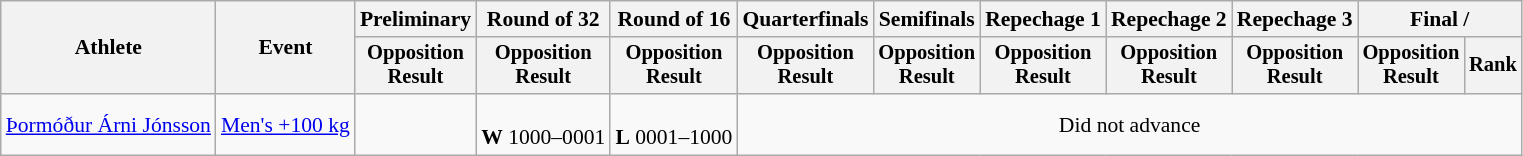<table class="wikitable" style="font-size:90%">
<tr>
<th rowspan="2">Athlete</th>
<th rowspan="2">Event</th>
<th>Preliminary</th>
<th>Round of 32</th>
<th>Round of 16</th>
<th>Quarterfinals</th>
<th>Semifinals</th>
<th>Repechage 1</th>
<th>Repechage 2</th>
<th>Repechage 3</th>
<th colspan=2>Final / </th>
</tr>
<tr style="font-size:95%">
<th>Opposition<br>Result</th>
<th>Opposition<br>Result</th>
<th>Opposition<br>Result</th>
<th>Opposition<br>Result</th>
<th>Opposition<br>Result</th>
<th>Opposition<br>Result</th>
<th>Opposition<br>Result</th>
<th>Opposition<br>Result</th>
<th>Opposition<br>Result</th>
<th>Rank</th>
</tr>
<tr align=center>
<td align=left><a href='#'>Þormóður Árni Jónsson</a></td>
<td align=left><a href='#'>Men's +100 kg</a></td>
<td></td>
<td><br><strong>W</strong> 1000–0001</td>
<td><br> <strong>L</strong> 0001–1000</td>
<td colspan=7>Did not advance</td>
</tr>
</table>
